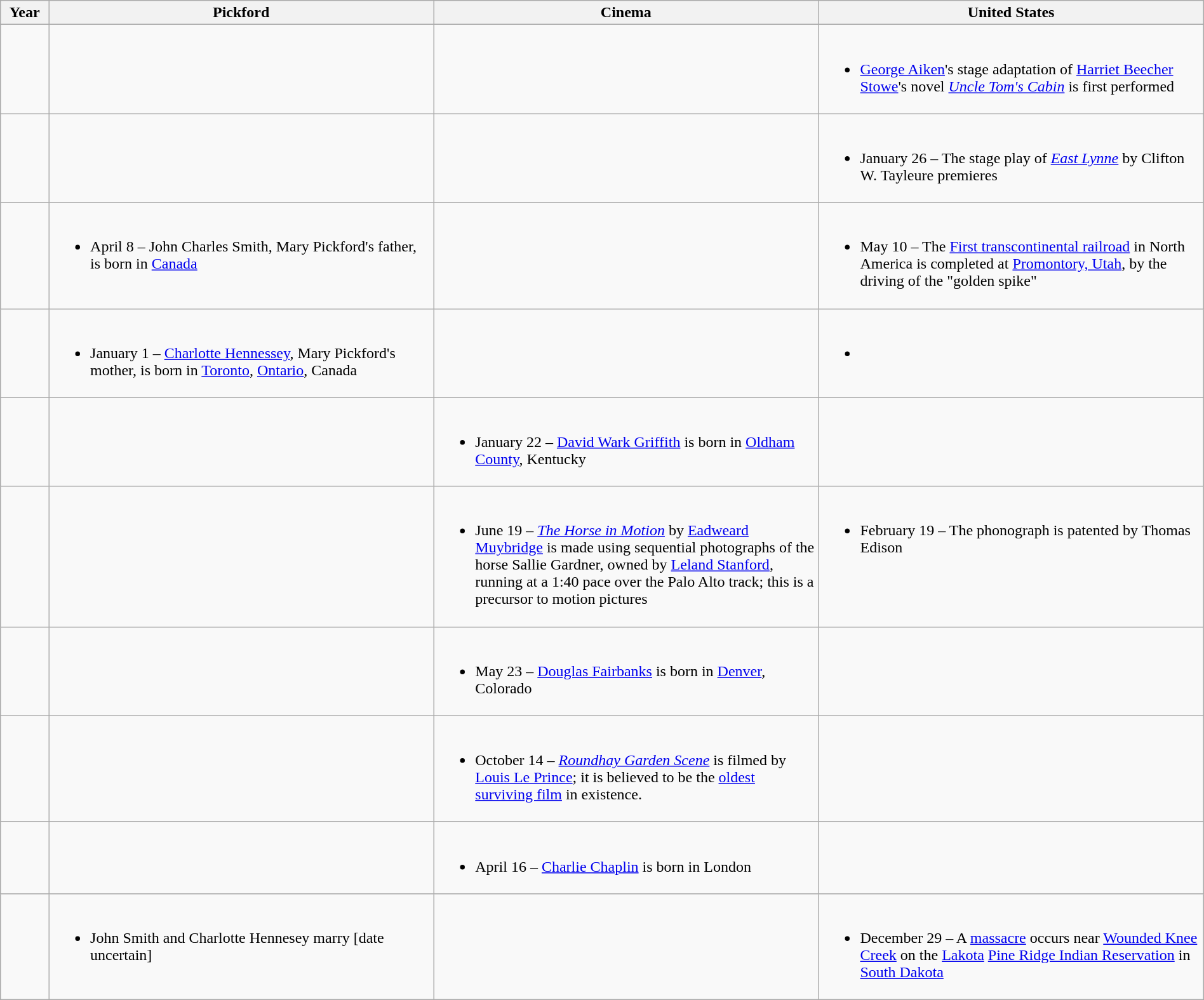<table class="wikitable sticky-header" width=100%>
<tr>
<th width=4%>Year</th>
<th width=32%>Pickford</th>
<th width=32%>Cinema</th>
<th width=32%>United States</th>
</tr>
<tr valign=top>
<td><br></td>
<td></td>
<td></td>
<td><br><ul><li><a href='#'>George Aiken</a>'s stage adaptation of <a href='#'>Harriet Beecher Stowe</a>'s novel <em><a href='#'>Uncle Tom's Cabin</a></em> is first performed</li></ul></td>
</tr>
<tr valign=top>
<td><br></td>
<td></td>
<td></td>
<td><br><ul><li>January 26  –  The stage play of <em><a href='#'>East Lynne</a></em> by Clifton W. Tayleure premieres</li></ul></td>
</tr>
<tr valign=top>
<td><br></td>
<td><br><ul><li>April 8 – John Charles Smith, Mary Pickford's father, is born in <a href='#'>Canada</a></li></ul></td>
<td></td>
<td><br><ul><li>May 10 – The <a href='#'>First transcontinental railroad</a> in North America is completed at <a href='#'>Promontory, Utah</a>, by the driving of the "golden spike"</li></ul></td>
</tr>
<tr valign=top>
<td><br></td>
<td><br><ul><li>January 1 – <a href='#'>Charlotte Hennessey</a>, Mary Pickford's mother, is born in <a href='#'>Toronto</a>, <a href='#'>Ontario</a>, Canada</li></ul></td>
<td></td>
<td><br><ul><li></li></ul></td>
</tr>
<tr valign=top>
<td><br></td>
<td></td>
<td><br><ul><li>January 22 – <a href='#'>David Wark Griffith</a> is born in <a href='#'>Oldham County</a>, Kentucky</li></ul></td>
<td></td>
</tr>
<tr valign=top>
<td><br></td>
<td></td>
<td><br><ul><li>June 19 – <em><a href='#'>The Horse in Motion</a></em> by <a href='#'>Eadweard Muybridge</a> is made using sequential photographs of the horse Sallie Gardner, owned by <a href='#'>Leland Stanford</a>, running at a 1:40 pace over the Palo Alto track; this is a precursor to motion pictures</li></ul></td>
<td><br><ul><li>February 19 – The phonograph is patented by Thomas Edison</li></ul></td>
</tr>
<tr valign=top>
<td><br></td>
<td></td>
<td><br><ul><li>May 23 – <a href='#'>Douglas Fairbanks</a> is born in <a href='#'>Denver</a>, Colorado</li></ul></td>
<td></td>
</tr>
<tr valign=top>
<td><br></td>
<td></td>
<td><br><ul><li>October 14 – <em><a href='#'>Roundhay Garden Scene</a></em> is filmed by <a href='#'>Louis Le Prince</a>; it is believed to be the <a href='#'>oldest surviving film</a> in existence.</li></ul></td>
<td></td>
</tr>
<tr valign=top>
<td><br></td>
<td></td>
<td><br><ul><li>April 16 – <a href='#'>Charlie Chaplin</a> is born in London</li></ul></td>
<td></td>
</tr>
<tr valign=top>
<td><br></td>
<td><br><ul><li>John Smith and Charlotte Hennesey marry [date uncertain]</li></ul></td>
<td></td>
<td><br><ul><li>December 29 – A <a href='#'>massacre</a> occurs near <a href='#'>Wounded Knee Creek</a> on the <a href='#'>Lakota</a> <a href='#'>Pine Ridge Indian Reservation</a> in <a href='#'>South Dakota</a></li></ul></td>
</tr>
</table>
